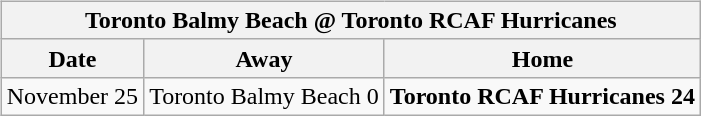<table cellspacing="10">
<tr>
<td valign="top"><br><table class="wikitable">
<tr>
<th colspan="4">Toronto Balmy Beach @ Toronto RCAF Hurricanes</th>
</tr>
<tr>
<th>Date</th>
<th>Away</th>
<th>Home</th>
</tr>
<tr>
<td>November 25</td>
<td>Toronto Balmy Beach 0</td>
<td><strong>Toronto RCAF Hurricanes 24</strong></td>
</tr>
</table>
</td>
</tr>
</table>
